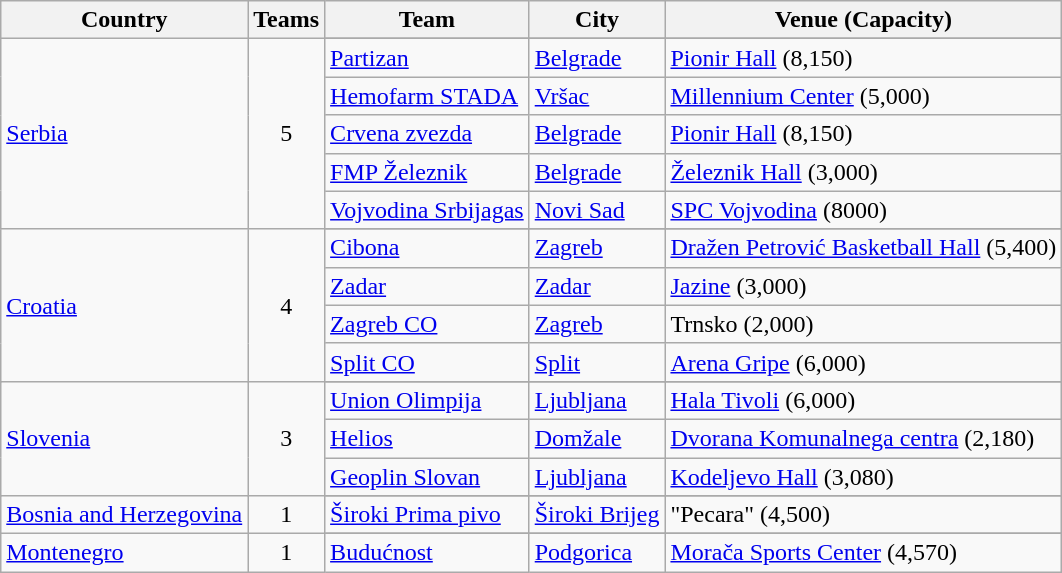<table class="wikitable">
<tr>
<th>Country</th>
<th>Teams</th>
<th>Team</th>
<th>City</th>
<th>Venue (Capacity)</th>
</tr>
<tr>
<td rowspan=6> <a href='#'>Serbia</a></td>
<td align=center rowspan=6>5</td>
</tr>
<tr>
<td><a href='#'>Partizan</a></td>
<td><a href='#'>Belgrade</a></td>
<td><a href='#'>Pionir Hall</a> (8,150)</td>
</tr>
<tr>
<td><a href='#'>Hemofarm STADA</a></td>
<td><a href='#'>Vršac</a></td>
<td><a href='#'>Millennium Center</a> (5,000)</td>
</tr>
<tr>
<td><a href='#'>Crvena zvezda</a></td>
<td><a href='#'>Belgrade</a></td>
<td><a href='#'>Pionir Hall</a> (8,150)</td>
</tr>
<tr>
<td><a href='#'>FMP Železnik</a></td>
<td><a href='#'>Belgrade</a></td>
<td><a href='#'>Železnik Hall</a>  (3,000)</td>
</tr>
<tr>
<td><a href='#'>Vojvodina Srbijagas</a></td>
<td><a href='#'>Novi Sad</a></td>
<td><a href='#'>SPC Vojvodina</a> (8000)</td>
</tr>
<tr>
<td rowspan=5> <a href='#'>Croatia</a></td>
<td align=center rowspan=5>4</td>
</tr>
<tr>
<td><a href='#'>Cibona</a></td>
<td><a href='#'>Zagreb</a></td>
<td><a href='#'>Dražen Petrović Basketball Hall</a> (5,400)</td>
</tr>
<tr>
<td><a href='#'>Zadar</a></td>
<td><a href='#'>Zadar</a></td>
<td><a href='#'>Jazine</a> (3,000)</td>
</tr>
<tr>
<td><a href='#'>Zagreb CO</a></td>
<td><a href='#'>Zagreb</a></td>
<td>Trnsko (2,000)</td>
</tr>
<tr>
<td><a href='#'>Split CO</a></td>
<td><a href='#'>Split</a></td>
<td><a href='#'>Arena Gripe</a> (6,000)</td>
</tr>
<tr>
<td rowspan=4> <a href='#'>Slovenia</a></td>
<td align=center rowspan=4>3</td>
</tr>
<tr>
<td><a href='#'>Union Olimpija</a></td>
<td><a href='#'>Ljubljana</a></td>
<td><a href='#'>Hala Tivoli</a> (6,000)</td>
</tr>
<tr>
<td><a href='#'>Helios</a></td>
<td><a href='#'>Domžale</a></td>
<td><a href='#'>Dvorana Komunalnega centra</a> (2,180)</td>
</tr>
<tr>
<td><a href='#'>Geoplin Slovan</a></td>
<td><a href='#'>Ljubljana</a></td>
<td><a href='#'>Kodeljevo Hall</a> (3,080)</td>
</tr>
<tr>
<td rowspan=2> <a href='#'>Bosnia and Herzegovina</a></td>
<td align=center rowspan=2>1</td>
</tr>
<tr>
<td><a href='#'>Široki Prima pivo</a></td>
<td><a href='#'>Široki Brijeg</a></td>
<td>"Pecara" (4,500)</td>
</tr>
<tr>
<td rowspan=2> <a href='#'>Montenegro</a></td>
<td align=center rowspan=2>1</td>
</tr>
<tr>
<td><a href='#'>Budućnost</a></td>
<td><a href='#'>Podgorica</a></td>
<td><a href='#'>Morača Sports Center</a> (4,570)</td>
</tr>
</table>
